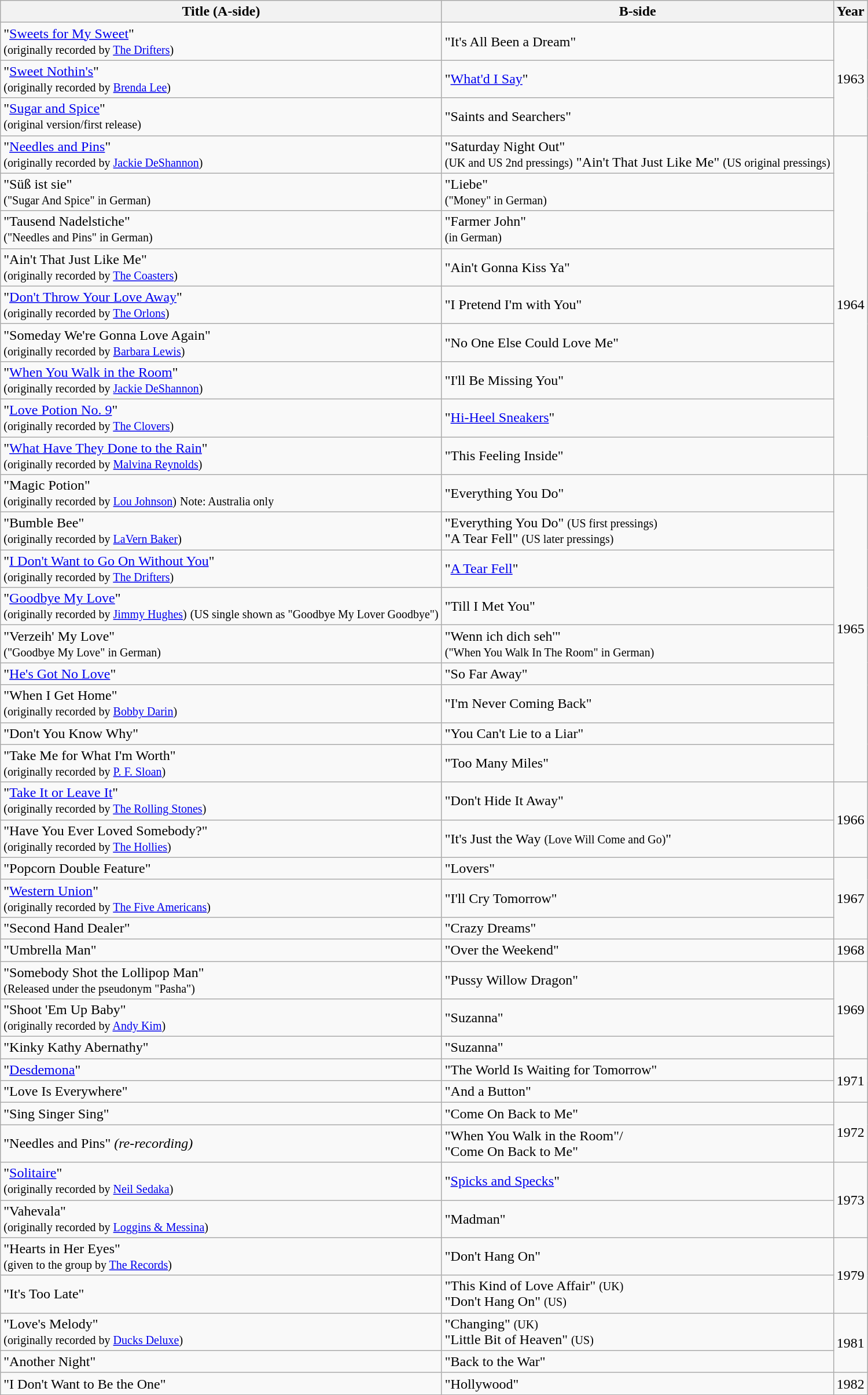<table class="wikitable">
<tr>
<th>Title (A-side)</th>
<th>B-side</th>
<th>Year</th>
</tr>
<tr>
<td>"<a href='#'>Sweets for My Sweet</a>"<br><small>(originally recorded by <a href='#'>The Drifters</a>)</small></td>
<td>"It's All Been a Dream"</td>
<td rowspan="3">1963</td>
</tr>
<tr>
<td>"<a href='#'>Sweet Nothin's</a>"<br><small>(originally recorded by <a href='#'>Brenda Lee</a>)</small></td>
<td>"<a href='#'>What'd I Say</a>"</td>
</tr>
<tr>
<td>"<a href='#'>Sugar and Spice</a>"<br><small>(original version/first release)</small></td>
<td>"Saints and Searchers"</td>
</tr>
<tr>
<td>"<a href='#'>Needles and Pins</a>"<br><small>(originally recorded by <a href='#'>Jackie DeShannon</a>)</small></td>
<td>"Saturday Night Out"<br><small>(UK and US 2nd pressings)</small>
"Ain't That Just Like Me"
<small>(US original pressings)</small></td>
<td rowspan="9">1964</td>
</tr>
<tr>
<td>"Süß ist sie"<br><small>("Sugar And Spice" in German)</small></td>
<td>"Liebe"<br><small>("Money" in German)</small></td>
</tr>
<tr>
<td>"Tausend Nadelstiche"<br><small>("Needles and Pins" in German)</small></td>
<td>"Farmer John"<br><small>(in German)</small></td>
</tr>
<tr>
<td>"Ain't That Just Like Me"<br><small>(originally recorded by <a href='#'>The Coasters</a>)</small></td>
<td>"Ain't Gonna Kiss Ya"</td>
</tr>
<tr>
<td>"<a href='#'>Don't Throw Your Love Away</a>"<br><small>(originally recorded by <a href='#'>The Orlons</a>)</small></td>
<td>"I Pretend I'm with You"</td>
</tr>
<tr>
<td>"Someday We're Gonna Love Again"<br><small>(originally recorded by <a href='#'>Barbara Lewis</a>)</small></td>
<td>"No One Else Could Love Me"</td>
</tr>
<tr>
<td>"<a href='#'>When You Walk in the Room</a>"<br><small>(originally recorded by <a href='#'>Jackie DeShannon</a>)</small></td>
<td>"I'll Be Missing You"</td>
</tr>
<tr>
<td>"<a href='#'>Love Potion No. 9</a>"<br><small>(originally recorded by <a href='#'>The Clovers</a>)</small></td>
<td>"<a href='#'>Hi-Heel Sneakers</a>"</td>
</tr>
<tr>
<td>"<a href='#'>What Have They Done to the Rain</a>"<br><small>(originally recorded by <a href='#'>Malvina Reynolds</a>)</small></td>
<td>"This Feeling Inside"</td>
</tr>
<tr>
<td>"Magic Potion"<br><small>(originally recorded by <a href='#'>Lou Johnson</a>)</small>
<small>Note: Australia only</small></td>
<td>"Everything You Do"</td>
<td rowspan="9">1965</td>
</tr>
<tr>
<td>"Bumble Bee"<br><small>(originally recorded by <a href='#'>LaVern Baker</a>)</small></td>
<td>"Everything You Do" <small>(US first pressings)</small><br>"A Tear Fell" <small>(US later pressings)</small></td>
</tr>
<tr>
<td>"<a href='#'>I Don't Want to Go On Without You</a>"<br><small>(originally recorded by <a href='#'>The Drifters</a>)</small></td>
<td>"<a href='#'>A Tear Fell</a>"</td>
</tr>
<tr>
<td>"<a href='#'>Goodbye My Love</a>"<br><small>(originally recorded by <a href='#'>Jimmy Hughes</a>)</small>
<small>(US single shown as "Goodbye My Lover Goodbye")</small></td>
<td>"Till I Met You"</td>
</tr>
<tr>
<td>"Verzeih' My Love"<br><small>("Goodbye My Love" in German)</small></td>
<td>"Wenn ich dich seh'"<br><small>("When You Walk In The Room" in German)</small></td>
</tr>
<tr>
<td>"<a href='#'>He's Got No Love</a>"</td>
<td>"So Far Away"</td>
</tr>
<tr>
<td>"When I Get Home"<br><small>(originally recorded by <a href='#'>Bobby Darin</a>)</small></td>
<td>"I'm Never Coming Back"</td>
</tr>
<tr>
<td>"Don't You Know Why"</td>
<td>"You Can't Lie to a Liar"</td>
</tr>
<tr>
<td>"Take Me for What I'm Worth"<br><small>(originally recorded by <a href='#'>P. F. Sloan</a>)</small></td>
<td>"Too Many Miles"</td>
</tr>
<tr>
<td>"<a href='#'>Take It or Leave It</a>"<br><small>(originally recorded by <a href='#'>The Rolling Stones</a>)</small></td>
<td>"Don't Hide It Away"</td>
<td rowspan="2">1966</td>
</tr>
<tr>
<td>"Have You Ever Loved Somebody?"<br><small>(originally recorded by <a href='#'>The Hollies</a>)</small></td>
<td>"It's Just the Way <small>(Love Will Come and Go)</small>"</td>
</tr>
<tr>
<td>"Popcorn Double Feature"</td>
<td>"Lovers"</td>
<td rowspan="3">1967</td>
</tr>
<tr>
<td>"<a href='#'>Western Union</a>"<br><small>(originally recorded by <a href='#'>The Five Americans</a>)</small></td>
<td>"I'll Cry Tomorrow"</td>
</tr>
<tr>
<td>"Second Hand Dealer"</td>
<td>"Crazy Dreams"</td>
</tr>
<tr>
<td>"Umbrella Man"</td>
<td>"Over the Weekend"</td>
<td>1968</td>
</tr>
<tr>
<td>"Somebody Shot the Lollipop Man"<br><small>(Released under the pseudonym "Pasha")</small></td>
<td>"Pussy Willow Dragon"</td>
<td rowspan="3">1969</td>
</tr>
<tr>
<td>"Shoot 'Em Up Baby"<br><small>(originally recorded by <a href='#'>Andy Kim</a>)</small></td>
<td>"Suzanna"</td>
</tr>
<tr>
<td>"Kinky Kathy Abernathy"</td>
<td>"Suzanna"</td>
</tr>
<tr>
<td>"<a href='#'>Desdemona</a>"</td>
<td>"The World Is Waiting for Tomorrow"</td>
<td rowspan="2">1971</td>
</tr>
<tr>
<td>"Love Is Everywhere"</td>
<td>"And a Button"</td>
</tr>
<tr>
<td>"Sing Singer Sing"</td>
<td>"Come On Back to Me"</td>
<td rowspan="2">1972</td>
</tr>
<tr>
<td>"Needles and Pins" <em>(re-recording)</em></td>
<td>"When You Walk in the Room"/<br>"Come On Back to Me"</td>
</tr>
<tr>
<td>"<a href='#'>Solitaire</a>"<br><small>(originally recorded by <a href='#'>Neil Sedaka</a>)</small></td>
<td>"<a href='#'>Spicks and Specks</a>"</td>
<td rowspan="2">1973</td>
</tr>
<tr>
<td>"Vahevala"<br><small>(originally recorded by <a href='#'>Loggins & Messina</a>)</small></td>
<td>"Madman"</td>
</tr>
<tr>
<td>"Hearts in Her Eyes"<br><small>(given to the group by <a href='#'>The Records</a>)</small></td>
<td>"Don't Hang On"</td>
<td rowspan="2">1979</td>
</tr>
<tr>
<td>"It's Too Late"</td>
<td>"This Kind of Love Affair" <small>(UK)</small><br>"Don't Hang On" <small>(US)</small></td>
</tr>
<tr>
<td>"Love's Melody"<br><small>(originally recorded by <a href='#'>Ducks Deluxe</a>)</small></td>
<td>"Changing" <small>(UK)</small><br>"Little Bit of Heaven" <small>(US)</small></td>
<td rowspan="2">1981</td>
</tr>
<tr>
<td>"Another Night"</td>
<td>"Back to the War"</td>
</tr>
<tr>
<td>"I Don't Want to Be the One"</td>
<td>"Hollywood"</td>
<td>1982</td>
</tr>
</table>
